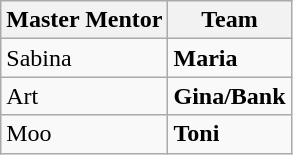<table class="wikitable">
<tr>
<th>Master Mentor</th>
<th>Team</th>
</tr>
<tr>
<td>Sabina</td>
<td><span><strong>Maria</strong></span></td>
</tr>
<tr>
<td>Art</td>
<td><span><strong>Gina/Bank</strong></span></td>
</tr>
<tr>
<td>Moo</td>
<td><span><strong>Toni</strong></span></td>
</tr>
</table>
